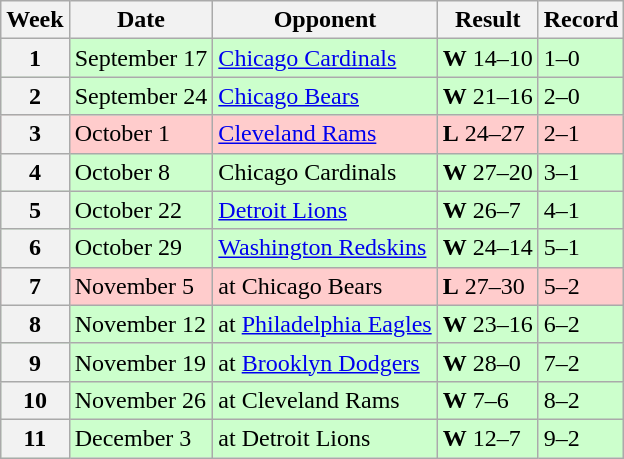<table class="wikitable">
<tr>
<th>Week</th>
<th>Date</th>
<th>Opponent</th>
<th>Result</th>
<th>Record</th>
</tr>
<tr style="background:#cfc">
<th>1</th>
<td>September 17</td>
<td><a href='#'>Chicago Cardinals</a></td>
<td><strong>W</strong> 14–10</td>
<td>1–0</td>
</tr>
<tr style="background:#cfc">
<th>2</th>
<td>September 24</td>
<td><a href='#'>Chicago Bears</a></td>
<td><strong>W</strong> 21–16</td>
<td>2–0</td>
</tr>
<tr style="background:#fcc">
<th>3</th>
<td>October 1</td>
<td><a href='#'>Cleveland Rams</a></td>
<td><strong>L</strong> 24–27</td>
<td>2–1</td>
</tr>
<tr style="background:#cfc">
<th>4</th>
<td>October 8</td>
<td>Chicago Cardinals</td>
<td><strong>W</strong> 27–20</td>
<td>3–1</td>
</tr>
<tr style="background:#cfc">
<th>5</th>
<td>October 22</td>
<td><a href='#'>Detroit Lions</a></td>
<td><strong>W</strong> 26–7</td>
<td>4–1</td>
</tr>
<tr style="background:#cfc">
<th>6</th>
<td>October 29</td>
<td><a href='#'>Washington Redskins</a></td>
<td><strong>W</strong> 24–14</td>
<td>5–1</td>
</tr>
<tr style="background:#fcc">
<th>7</th>
<td>November 5</td>
<td>at Chicago Bears</td>
<td><strong>L</strong> 27–30</td>
<td>5–2</td>
</tr>
<tr style="background:#cfc">
<th>8</th>
<td>November 12</td>
<td>at <a href='#'>Philadelphia Eagles</a></td>
<td><strong>W</strong> 23–16</td>
<td>6–2</td>
</tr>
<tr style="background:#cfc">
<th>9</th>
<td>November 19</td>
<td>at <a href='#'>Brooklyn Dodgers</a></td>
<td><strong>W</strong> 28–0</td>
<td>7–2</td>
</tr>
<tr style="background:#cfc">
<th>10</th>
<td>November 26</td>
<td>at Cleveland Rams</td>
<td><strong>W</strong> 7–6</td>
<td>8–2</td>
</tr>
<tr style="background:#cfc">
<th>11</th>
<td>December 3</td>
<td>at Detroit Lions</td>
<td><strong>W</strong> 12–7</td>
<td>9–2</td>
</tr>
</table>
